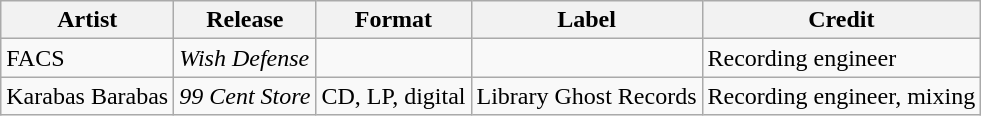<table class="wikitable sortable">
<tr>
<th>Artist</th>
<th>Release</th>
<th>Format</th>
<th>Label</th>
<th>Credit</th>
</tr>
<tr>
<td>FACS</td>
<td><em>Wish Defense</em></td>
<td></td>
<td></td>
<td>Recording engineer</td>
</tr>
<tr>
<td>Karabas Barabas</td>
<td><em>99 Cent Store</em></td>
<td>CD, LP, digital</td>
<td>Library Ghost Records</td>
<td>Recording engineer, mixing</td>
</tr>
</table>
